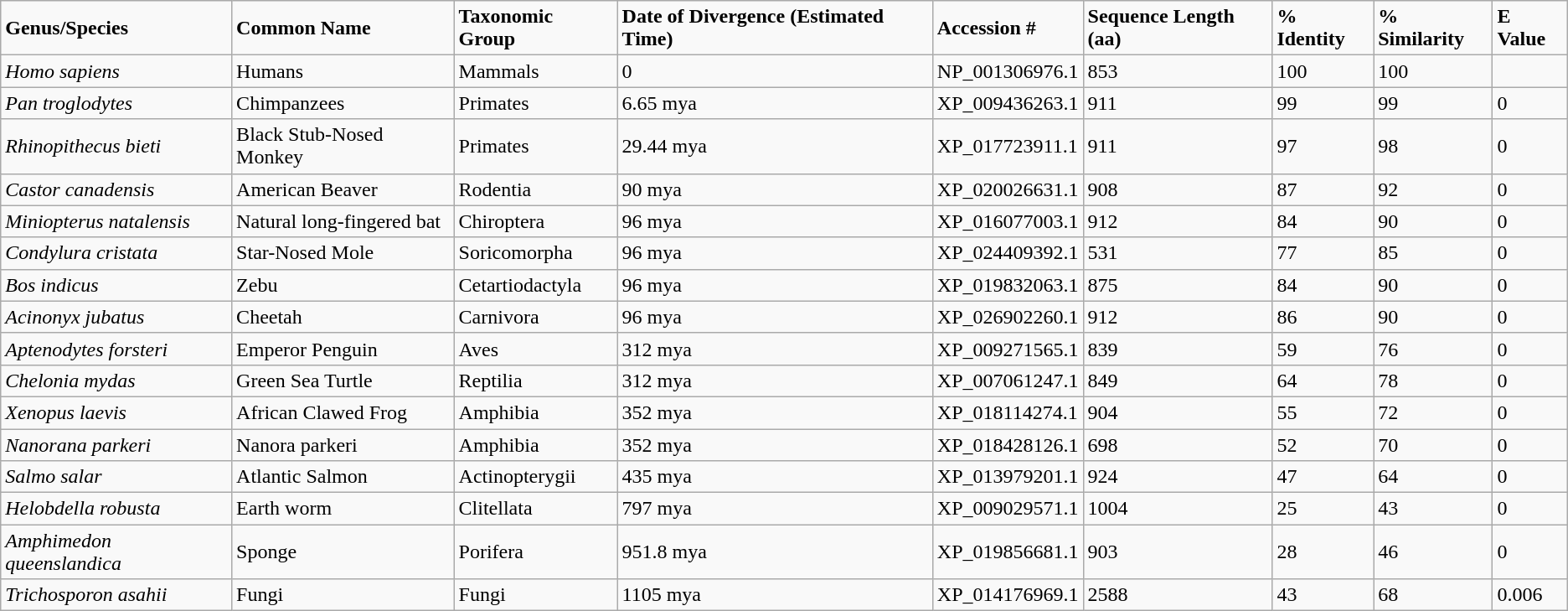<table class="wikitable">
<tr>
<td><strong>Genus/Species</strong></td>
<td><strong>Common Name</strong></td>
<td><strong>Taxonomic Group</strong></td>
<td><strong>Date of Divergence (Estimated  Time)</strong></td>
<td><strong>Accession #</strong></td>
<td><strong>Sequence Length (aa)</strong></td>
<td><strong>% Identity</strong></td>
<td><strong>% Similarity</strong></td>
<td><strong>E Value</strong></td>
</tr>
<tr>
<td><em>Homo sapiens</em></td>
<td>Humans</td>
<td>Mammals</td>
<td>0</td>
<td>NP_001306976.1</td>
<td>853</td>
<td>100</td>
<td>100</td>
<td></td>
</tr>
<tr>
<td><em>Pan troglodytes</em></td>
<td>Chimpanzees</td>
<td>Primates</td>
<td>6.65 mya</td>
<td>XP_009436263.1</td>
<td>911</td>
<td>99</td>
<td>99</td>
<td>0</td>
</tr>
<tr>
<td><em>Rhinopithecus bieti</em></td>
<td>Black Stub-Nosed Monkey</td>
<td>Primates</td>
<td>29.44 mya</td>
<td>XP_017723911.1</td>
<td>911</td>
<td>97</td>
<td>98</td>
<td>0</td>
</tr>
<tr>
<td><em>Castor canadensis</em></td>
<td>American Beaver</td>
<td>Rodentia</td>
<td>90 mya</td>
<td>XP_020026631.1</td>
<td>908</td>
<td>87</td>
<td>92</td>
<td>0</td>
</tr>
<tr>
<td><em>Miniopterus natalensis</em></td>
<td>Natural long-fingered  bat</td>
<td>Chiroptera</td>
<td>96 mya</td>
<td>XP_016077003.1</td>
<td>912</td>
<td>84</td>
<td>90</td>
<td>0</td>
</tr>
<tr>
<td><em>Condylura cristata</em></td>
<td>Star-Nosed Mole</td>
<td>Soricomorpha</td>
<td>96 mya</td>
<td>XP_024409392.1</td>
<td>531</td>
<td>77</td>
<td>85</td>
<td>0</td>
</tr>
<tr>
<td><em>Bos indicus</em></td>
<td>Zebu</td>
<td>Cetartiodactyla</td>
<td>96 mya</td>
<td>XP_019832063.1</td>
<td>875</td>
<td>84</td>
<td>90</td>
<td>0</td>
</tr>
<tr>
<td><em>Acinonyx jubatus</em></td>
<td>Cheetah</td>
<td>Carnivora</td>
<td>96 mya</td>
<td>XP_026902260.1</td>
<td>912</td>
<td>86</td>
<td>90</td>
<td>0</td>
</tr>
<tr>
<td><em>Aptenodytes forsteri</em></td>
<td>Emperor Penguin</td>
<td>Aves</td>
<td>312 mya</td>
<td>XP_009271565.1</td>
<td>839</td>
<td>59</td>
<td>76</td>
<td>0</td>
</tr>
<tr>
<td><em>Chelonia mydas</em></td>
<td>Green Sea Turtle</td>
<td>Reptilia</td>
<td>312 mya</td>
<td>XP_007061247.1</td>
<td>849</td>
<td>64</td>
<td>78</td>
<td>0</td>
</tr>
<tr>
<td><em>Xenopus laevis</em></td>
<td>African Clawed Frog</td>
<td>Amphibia</td>
<td>352 mya</td>
<td>XP_018114274.1</td>
<td>904</td>
<td>55</td>
<td>72</td>
<td>0</td>
</tr>
<tr>
<td><em>Nanorana parkeri</em></td>
<td>Nanora parkeri</td>
<td>Amphibia</td>
<td>352 mya</td>
<td>XP_018428126.1</td>
<td>698</td>
<td>52</td>
<td>70</td>
<td>0</td>
</tr>
<tr>
<td><em>Salmo salar</em></td>
<td>Atlantic Salmon</td>
<td>Actinopterygii</td>
<td>435 mya</td>
<td>XP_013979201.1</td>
<td>924</td>
<td>47</td>
<td>64</td>
<td>0</td>
</tr>
<tr>
<td><em>Helobdella robusta</em></td>
<td>Earth worm</td>
<td>Clitellata</td>
<td>797 mya</td>
<td>XP_009029571.1</td>
<td>1004</td>
<td>25</td>
<td>43</td>
<td>0</td>
</tr>
<tr>
<td><em>Amphimedon  queenslandica</em></td>
<td>Sponge</td>
<td>Porifera</td>
<td>951.8 mya</td>
<td>XP_019856681.1</td>
<td>903</td>
<td>28</td>
<td>46</td>
<td>0</td>
</tr>
<tr>
<td><em>Trichosporon asahii</em></td>
<td>Fungi</td>
<td>Fungi</td>
<td>1105 mya</td>
<td>XP_014176969.1</td>
<td>2588</td>
<td>43</td>
<td>68</td>
<td>0.006</td>
</tr>
</table>
